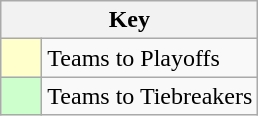<table class="wikitable" style="text-align: center;">
<tr>
<th colspan=2>Key</th>
</tr>
<tr>
<td style="background:#ffc; width:20px;"></td>
<td align=left>Teams to Playoffs</td>
</tr>
<tr>
<td style="background:#ccffcc; width:20px;"></td>
<td align=left>Teams to Tiebreakers</td>
</tr>
</table>
